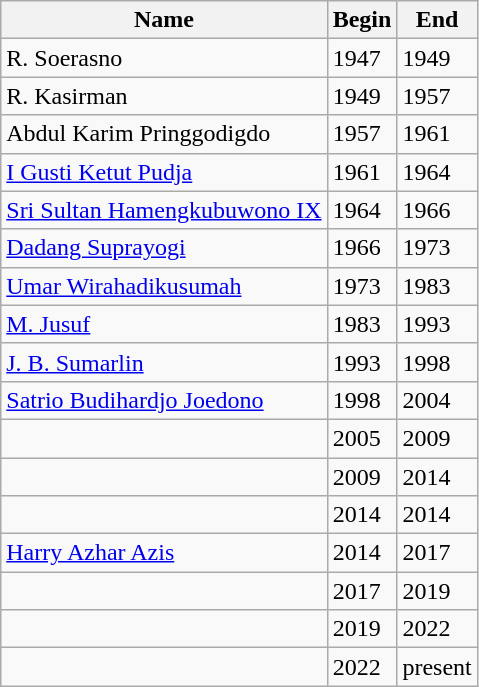<table class="wikitable">
<tr>
<th>Name</th>
<th>Begin</th>
<th>End</th>
</tr>
<tr>
<td>R. Soerasno</td>
<td>1947</td>
<td>1949</td>
</tr>
<tr>
<td>R. Kasirman</td>
<td>1949</td>
<td>1957</td>
</tr>
<tr>
<td>Abdul Karim Pringgodigdo</td>
<td>1957</td>
<td>1961</td>
</tr>
<tr>
<td><a href='#'>I Gusti Ketut Pudja</a></td>
<td>1961</td>
<td>1964</td>
</tr>
<tr>
<td><a href='#'>Sri Sultan Hamengkubuwono IX</a></td>
<td>1964</td>
<td>1966</td>
</tr>
<tr>
<td><a href='#'>Dadang Suprayogi</a></td>
<td>1966</td>
<td>1973</td>
</tr>
<tr>
<td><a href='#'>Umar Wirahadikusumah</a></td>
<td>1973</td>
<td>1983</td>
</tr>
<tr>
<td><a href='#'>M. Jusuf</a></td>
<td>1983</td>
<td>1993</td>
</tr>
<tr>
<td><a href='#'>J. B. Sumarlin</a></td>
<td>1993</td>
<td>1998</td>
</tr>
<tr>
<td><a href='#'>Satrio Budihardjo Joedono</a></td>
<td>1998</td>
<td>2004</td>
</tr>
<tr>
<td></td>
<td>2005</td>
<td>2009</td>
</tr>
<tr>
<td></td>
<td>2009</td>
<td>2014</td>
</tr>
<tr>
<td></td>
<td>2014</td>
<td>2014</td>
</tr>
<tr>
<td><a href='#'>Harry Azhar Azis</a></td>
<td>2014</td>
<td>2017</td>
</tr>
<tr>
<td></td>
<td>2017</td>
<td>2019</td>
</tr>
<tr>
<td></td>
<td>2019</td>
<td>2022</td>
</tr>
<tr>
<td></td>
<td>2022</td>
<td>present</td>
</tr>
</table>
